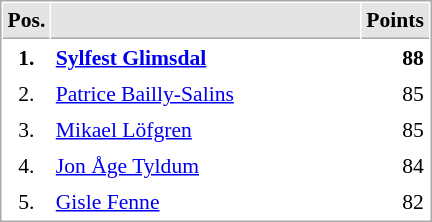<table cellspacing="1" cellpadding="3" style="border:1px solid #AAAAAA;font-size:90%">
<tr bgcolor="#E4E4E4">
<th style="border-bottom:1px solid #AAAAAA" width=10>Pos.</th>
<th style="border-bottom:1px solid #AAAAAA" width=200></th>
<th style="border-bottom:1px solid #AAAAAA" width=20>Points</th>
</tr>
<tr>
<td align="center"><strong>1.</strong></td>
<td> <strong><a href='#'>Sylfest Glimsdal</a></strong></td>
<td align="right"><strong>88</strong></td>
</tr>
<tr>
<td align="center">2.</td>
<td> <a href='#'>Patrice Bailly-Salins</a></td>
<td align="right">85</td>
</tr>
<tr>
<td align="center">3.</td>
<td> <a href='#'>Mikael Löfgren</a></td>
<td align="right">85</td>
</tr>
<tr>
<td align="center">4.</td>
<td> <a href='#'>Jon Åge Tyldum</a></td>
<td align="right">84</td>
</tr>
<tr>
<td align="center">5.</td>
<td> <a href='#'>Gisle Fenne</a></td>
<td align="right">82</td>
</tr>
</table>
